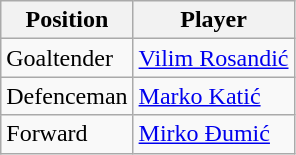<table class="wikitable">
<tr>
<th>Position</th>
<th>Player</th>
</tr>
<tr>
<td>Goaltender</td>
<td> <a href='#'>Vilim Rosandić</a></td>
</tr>
<tr>
<td>Defenceman</td>
<td> <a href='#'>Marko Katić</a></td>
</tr>
<tr>
<td>Forward</td>
<td> <a href='#'>Mirko Đumić</a></td>
</tr>
</table>
